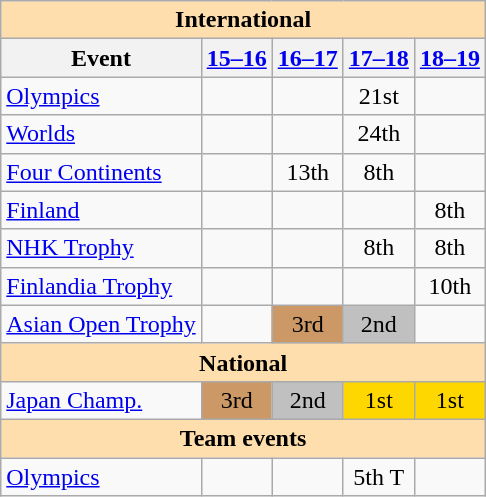<table class="wikitable" style="text-align:center">
<tr>
<th colspan="5" style="background-color: #ffdead; " align="center">International</th>
</tr>
<tr>
<th>Event</th>
<th><a href='#'>15–16</a></th>
<th><a href='#'>16–17</a></th>
<th><a href='#'>17–18</a></th>
<th><a href='#'>18–19</a></th>
</tr>
<tr>
<td align=left><a href='#'>Olympics</a></td>
<td></td>
<td></td>
<td>21st</td>
<td></td>
</tr>
<tr>
<td align=left><a href='#'>Worlds</a></td>
<td></td>
<td></td>
<td>24th</td>
<td></td>
</tr>
<tr>
<td align=left><a href='#'>Four Continents</a></td>
<td></td>
<td>13th</td>
<td>8th</td>
<td></td>
</tr>
<tr>
<td align=left> <a href='#'>Finland</a></td>
<td></td>
<td></td>
<td></td>
<td>8th</td>
</tr>
<tr>
<td align=left> <a href='#'>NHK Trophy</a></td>
<td></td>
<td></td>
<td>8th</td>
<td>8th</td>
</tr>
<tr>
<td align=left> <a href='#'>Finlandia Trophy</a></td>
<td></td>
<td></td>
<td></td>
<td>10th</td>
</tr>
<tr>
<td align=left><a href='#'>Asian Open Trophy</a></td>
<td></td>
<td bgcolor=cc9966>3rd</td>
<td bgcolor=silver>2nd</td>
<td></td>
</tr>
<tr>
<th colspan="5" style="background-color: #ffdead; " align="center">National</th>
</tr>
<tr>
<td align=left><a href='#'>Japan Champ.</a></td>
<td bgcolor=cc9966>3rd</td>
<td bgcolor=silver>2nd</td>
<td bgcolor=gold>1st</td>
<td bgcolor=gold>1st</td>
</tr>
<tr>
<th style="background-color: #ffdead; " colspan=5 align=center>Team events</th>
</tr>
<tr>
<td align=left><a href='#'>Olympics</a></td>
<td></td>
<td></td>
<td>5th T</td>
<td></td>
</tr>
</table>
